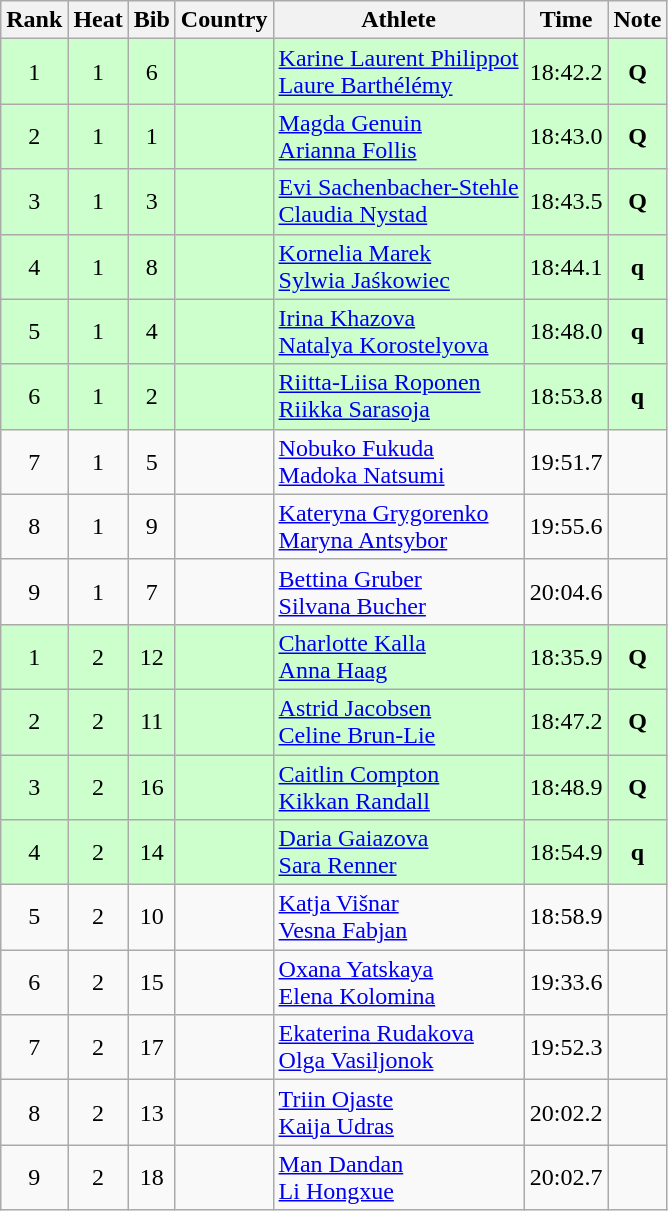<table class="wikitable sortable" style="text-align:center">
<tr>
<th>Rank</th>
<th>Heat</th>
<th>Bib</th>
<th>Country</th>
<th>Athlete</th>
<th>Time</th>
<th>Note</th>
</tr>
<tr bgcolor="#ccffcc">
<td>1</td>
<td>1</td>
<td>6</td>
<td align="left"></td>
<td align="left"><a href='#'>Karine Laurent Philippot</a><br><a href='#'>Laure Barthélémy</a></td>
<td>18:42.2</td>
<td><strong>Q</strong></td>
</tr>
<tr bgcolor="#ccffcc">
<td>2</td>
<td>1</td>
<td>1</td>
<td align="left"></td>
<td align="left"><a href='#'>Magda Genuin</a><br><a href='#'>Arianna Follis</a></td>
<td>18:43.0</td>
<td><strong>Q</strong></td>
</tr>
<tr bgcolor="#ccffcc">
<td>3</td>
<td>1</td>
<td>3</td>
<td align="left"></td>
<td align="left"><a href='#'>Evi Sachenbacher-Stehle</a><br><a href='#'>Claudia Nystad</a></td>
<td>18:43.5</td>
<td><strong>Q</strong></td>
</tr>
<tr bgcolor="#ccffcc">
<td>4</td>
<td>1</td>
<td>8</td>
<td align="left"></td>
<td align="left"><a href='#'>Kornelia Marek</a><br><a href='#'>Sylwia Jaśkowiec</a></td>
<td>18:44.1</td>
<td><strong>q</strong></td>
</tr>
<tr bgcolor="#ccffcc">
<td>5</td>
<td>1</td>
<td>4</td>
<td align="left"></td>
<td align="left"><a href='#'>Irina Khazova</a><br><a href='#'>Natalya Korostelyova</a></td>
<td>18:48.0</td>
<td><strong>q</strong></td>
</tr>
<tr bgcolor="#ccffcc">
<td>6</td>
<td>1</td>
<td>2</td>
<td align="left"></td>
<td align="left"><a href='#'>Riitta-Liisa Roponen</a><br><a href='#'>Riikka Sarasoja</a></td>
<td>18:53.8</td>
<td><strong>q</strong></td>
</tr>
<tr>
<td>7</td>
<td>1</td>
<td>5</td>
<td align="left"></td>
<td align="left"><a href='#'>Nobuko Fukuda</a><br><a href='#'>Madoka Natsumi</a></td>
<td>19:51.7</td>
<td></td>
</tr>
<tr>
<td>8</td>
<td>1</td>
<td>9</td>
<td align="left"></td>
<td align="left"><a href='#'>Kateryna Grygorenko</a><br><a href='#'>Maryna Antsybor</a></td>
<td>19:55.6</td>
<td></td>
</tr>
<tr>
<td>9</td>
<td>1</td>
<td>7</td>
<td align="left"></td>
<td align="left"><a href='#'>Bettina Gruber</a><br><a href='#'>Silvana Bucher</a></td>
<td>20:04.6</td>
<td></td>
</tr>
<tr bgcolor="#ccffcc">
<td>1</td>
<td>2</td>
<td>12</td>
<td align="left"></td>
<td align="left"><a href='#'>Charlotte Kalla</a><br><a href='#'>Anna Haag</a></td>
<td>18:35.9</td>
<td><strong>Q</strong></td>
</tr>
<tr bgcolor="#ccffcc">
<td>2</td>
<td>2</td>
<td>11</td>
<td align="left"></td>
<td align="left"><a href='#'>Astrid Jacobsen</a><br><a href='#'>Celine Brun-Lie</a></td>
<td>18:47.2</td>
<td><strong>Q</strong></td>
</tr>
<tr bgcolor="#ccffcc">
<td>3</td>
<td>2</td>
<td>16</td>
<td align="left"></td>
<td align="left"><a href='#'>Caitlin Compton</a><br><a href='#'>Kikkan Randall</a></td>
<td>18:48.9</td>
<td><strong>Q</strong></td>
</tr>
<tr bgcolor="#ccffcc">
<td>4</td>
<td>2</td>
<td>14</td>
<td align="left"></td>
<td align="left"><a href='#'>Daria Gaiazova</a><br><a href='#'>Sara Renner</a></td>
<td>18:54.9</td>
<td><strong>q</strong></td>
</tr>
<tr>
<td>5</td>
<td>2</td>
<td>10</td>
<td align="left"></td>
<td align="left"><a href='#'>Katja Višnar</a><br><a href='#'>Vesna Fabjan</a></td>
<td>18:58.9</td>
<td></td>
</tr>
<tr>
<td>6</td>
<td>2</td>
<td>15</td>
<td align="left"></td>
<td align="left"><a href='#'>Oxana Yatskaya</a><br><a href='#'>Elena Kolomina</a></td>
<td>19:33.6</td>
<td></td>
</tr>
<tr>
<td>7</td>
<td>2</td>
<td>17</td>
<td align="left"></td>
<td align="left"><a href='#'>Ekaterina Rudakova</a><br><a href='#'>Olga Vasiljonok</a></td>
<td>19:52.3</td>
<td></td>
</tr>
<tr>
<td>8</td>
<td>2</td>
<td>13</td>
<td align="left"></td>
<td align="left"><a href='#'>Triin Ojaste</a><br><a href='#'>Kaija Udras</a></td>
<td>20:02.2</td>
<td></td>
</tr>
<tr>
<td>9</td>
<td>2</td>
<td>18</td>
<td align="left"></td>
<td align="left"><a href='#'>Man Dandan</a><br><a href='#'>Li Hongxue</a></td>
<td>20:02.7</td>
<td></td>
</tr>
</table>
